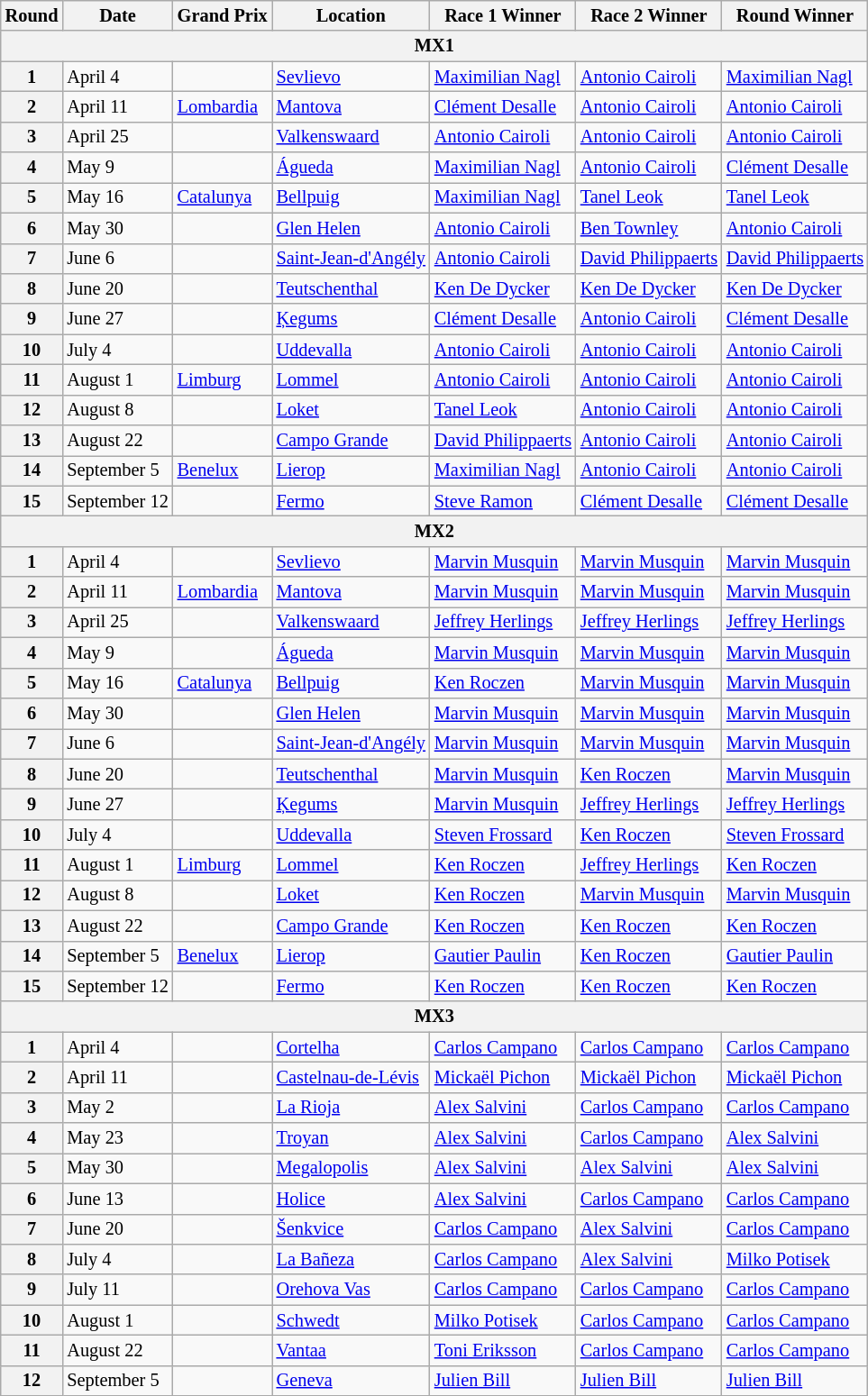<table class="wikitable" style="font-size: 85%">
<tr>
<th>Round</th>
<th>Date</th>
<th>Grand Prix</th>
<th>Location</th>
<th>Race 1 Winner</th>
<th>Race 2 Winner</th>
<th>Round Winner</th>
</tr>
<tr>
<th colspan=7>MX1</th>
</tr>
<tr>
<th>1</th>
<td>April 4</td>
<td></td>
<td><a href='#'>Sevlievo</a></td>
<td> <a href='#'>Maximilian Nagl</a></td>
<td> <a href='#'>Antonio Cairoli</a></td>
<td> <a href='#'>Maximilian Nagl</a></td>
</tr>
<tr>
<th>2</th>
<td>April 11</td>
<td> <a href='#'>Lombardia</a></td>
<td><a href='#'>Mantova</a></td>
<td> <a href='#'>Clément Desalle</a></td>
<td> <a href='#'>Antonio Cairoli</a></td>
<td> <a href='#'>Antonio Cairoli</a></td>
</tr>
<tr>
<th>3</th>
<td>April 25</td>
<td></td>
<td><a href='#'>Valkenswaard</a></td>
<td> <a href='#'>Antonio Cairoli</a></td>
<td> <a href='#'>Antonio Cairoli</a></td>
<td> <a href='#'>Antonio Cairoli</a></td>
</tr>
<tr>
<th>4</th>
<td>May 9</td>
<td></td>
<td><a href='#'>Águeda</a></td>
<td> <a href='#'>Maximilian Nagl</a></td>
<td> <a href='#'>Antonio Cairoli</a></td>
<td> <a href='#'>Clément Desalle</a></td>
</tr>
<tr>
<th>5</th>
<td>May 16</td>
<td> <a href='#'>Catalunya</a></td>
<td><a href='#'>Bellpuig</a></td>
<td> <a href='#'>Maximilian Nagl</a></td>
<td> <a href='#'>Tanel Leok</a></td>
<td> <a href='#'>Tanel Leok</a></td>
</tr>
<tr>
<th>6</th>
<td>May 30</td>
<td></td>
<td><a href='#'>Glen Helen</a></td>
<td> <a href='#'>Antonio Cairoli</a></td>
<td> <a href='#'>Ben Townley</a></td>
<td> <a href='#'>Antonio Cairoli</a></td>
</tr>
<tr>
<th>7</th>
<td>June 6</td>
<td></td>
<td><a href='#'>Saint-Jean-d'Angély</a></td>
<td> <a href='#'>Antonio Cairoli</a></td>
<td> <a href='#'>David Philippaerts</a></td>
<td> <a href='#'>David Philippaerts</a></td>
</tr>
<tr>
<th>8</th>
<td>June 20</td>
<td></td>
<td><a href='#'>Teutschenthal</a></td>
<td> <a href='#'>Ken De Dycker</a></td>
<td> <a href='#'>Ken De Dycker</a></td>
<td> <a href='#'>Ken De Dycker</a></td>
</tr>
<tr>
<th>9</th>
<td>June 27</td>
<td></td>
<td><a href='#'>Ķegums</a></td>
<td> <a href='#'>Clément Desalle</a></td>
<td> <a href='#'>Antonio Cairoli</a></td>
<td> <a href='#'>Clément Desalle</a></td>
</tr>
<tr>
<th>10</th>
<td>July 4</td>
<td></td>
<td><a href='#'>Uddevalla</a></td>
<td> <a href='#'>Antonio Cairoli</a></td>
<td> <a href='#'>Antonio Cairoli</a></td>
<td> <a href='#'>Antonio Cairoli</a></td>
</tr>
<tr>
<th>11</th>
<td>August 1</td>
<td> <a href='#'>Limburg</a></td>
<td><a href='#'>Lommel</a></td>
<td> <a href='#'>Antonio Cairoli</a></td>
<td> <a href='#'>Antonio Cairoli</a></td>
<td> <a href='#'>Antonio Cairoli</a></td>
</tr>
<tr>
<th>12</th>
<td>August 8</td>
<td></td>
<td><a href='#'>Loket</a></td>
<td> <a href='#'>Tanel Leok</a></td>
<td> <a href='#'>Antonio Cairoli</a></td>
<td> <a href='#'>Antonio Cairoli</a></td>
</tr>
<tr>
<th>13</th>
<td>August 22</td>
<td></td>
<td><a href='#'>Campo Grande</a></td>
<td> <a href='#'>David Philippaerts</a></td>
<td> <a href='#'>Antonio Cairoli</a></td>
<td> <a href='#'>Antonio Cairoli</a></td>
</tr>
<tr>
<th>14</th>
<td>September 5</td>
<td> <a href='#'>Benelux</a></td>
<td><a href='#'>Lierop</a></td>
<td> <a href='#'>Maximilian Nagl</a></td>
<td> <a href='#'>Antonio Cairoli</a></td>
<td> <a href='#'>Antonio Cairoli</a></td>
</tr>
<tr>
<th>15</th>
<td>September 12</td>
<td></td>
<td><a href='#'>Fermo</a></td>
<td> <a href='#'>Steve Ramon</a></td>
<td> <a href='#'>Clément Desalle</a></td>
<td> <a href='#'>Clément Desalle</a></td>
</tr>
<tr>
<th colspan=7>MX2</th>
</tr>
<tr>
<th>1</th>
<td>April 4</td>
<td></td>
<td><a href='#'>Sevlievo</a></td>
<td> <a href='#'>Marvin Musquin</a></td>
<td> <a href='#'>Marvin Musquin</a></td>
<td> <a href='#'>Marvin Musquin</a></td>
</tr>
<tr>
<th>2</th>
<td>April 11</td>
<td> <a href='#'>Lombardia</a></td>
<td><a href='#'>Mantova</a></td>
<td> <a href='#'>Marvin Musquin</a></td>
<td> <a href='#'>Marvin Musquin</a></td>
<td> <a href='#'>Marvin Musquin</a></td>
</tr>
<tr>
<th>3</th>
<td>April 25</td>
<td></td>
<td><a href='#'>Valkenswaard</a></td>
<td> <a href='#'>Jeffrey Herlings</a></td>
<td> <a href='#'>Jeffrey Herlings</a></td>
<td> <a href='#'>Jeffrey Herlings</a></td>
</tr>
<tr>
<th>4</th>
<td>May 9</td>
<td></td>
<td><a href='#'>Águeda</a></td>
<td> <a href='#'>Marvin Musquin</a></td>
<td> <a href='#'>Marvin Musquin</a></td>
<td> <a href='#'>Marvin Musquin</a></td>
</tr>
<tr>
<th>5</th>
<td>May 16</td>
<td> <a href='#'>Catalunya</a></td>
<td><a href='#'>Bellpuig</a></td>
<td> <a href='#'>Ken Roczen</a></td>
<td> <a href='#'>Marvin Musquin</a></td>
<td> <a href='#'>Marvin Musquin</a></td>
</tr>
<tr>
<th>6</th>
<td>May 30</td>
<td></td>
<td><a href='#'>Glen Helen</a></td>
<td> <a href='#'>Marvin Musquin</a></td>
<td> <a href='#'>Marvin Musquin</a></td>
<td> <a href='#'>Marvin Musquin</a></td>
</tr>
<tr>
<th>7</th>
<td>June 6</td>
<td></td>
<td><a href='#'>Saint-Jean-d'Angély</a></td>
<td> <a href='#'>Marvin Musquin</a></td>
<td> <a href='#'>Marvin Musquin</a></td>
<td> <a href='#'>Marvin Musquin</a></td>
</tr>
<tr>
<th>8</th>
<td>June 20</td>
<td></td>
<td><a href='#'>Teutschenthal</a></td>
<td> <a href='#'>Marvin Musquin</a></td>
<td> <a href='#'>Ken Roczen</a></td>
<td> <a href='#'>Marvin Musquin</a></td>
</tr>
<tr>
<th>9</th>
<td>June 27</td>
<td></td>
<td><a href='#'>Ķegums</a></td>
<td> <a href='#'>Marvin Musquin</a></td>
<td> <a href='#'>Jeffrey Herlings</a></td>
<td> <a href='#'>Jeffrey Herlings</a></td>
</tr>
<tr>
<th>10</th>
<td>July 4</td>
<td></td>
<td><a href='#'>Uddevalla</a></td>
<td> <a href='#'>Steven Frossard</a></td>
<td> <a href='#'>Ken Roczen</a></td>
<td> <a href='#'>Steven Frossard</a></td>
</tr>
<tr>
<th>11</th>
<td>August 1</td>
<td> <a href='#'>Limburg</a></td>
<td><a href='#'>Lommel</a></td>
<td> <a href='#'>Ken Roczen</a></td>
<td> <a href='#'>Jeffrey Herlings</a></td>
<td> <a href='#'>Ken Roczen</a></td>
</tr>
<tr>
<th>12</th>
<td>August 8</td>
<td></td>
<td><a href='#'>Loket</a></td>
<td> <a href='#'>Ken Roczen</a></td>
<td> <a href='#'>Marvin Musquin</a></td>
<td> <a href='#'>Marvin Musquin</a></td>
</tr>
<tr>
<th>13</th>
<td>August 22</td>
<td></td>
<td><a href='#'>Campo Grande</a></td>
<td> <a href='#'>Ken Roczen</a></td>
<td> <a href='#'>Ken Roczen</a></td>
<td> <a href='#'>Ken Roczen</a></td>
</tr>
<tr>
<th>14</th>
<td>September 5</td>
<td> <a href='#'>Benelux</a></td>
<td><a href='#'>Lierop</a></td>
<td> <a href='#'>Gautier Paulin</a></td>
<td> <a href='#'>Ken Roczen</a></td>
<td> <a href='#'>Gautier Paulin</a></td>
</tr>
<tr>
<th>15</th>
<td>September 12</td>
<td></td>
<td><a href='#'>Fermo</a></td>
<td> <a href='#'>Ken Roczen</a></td>
<td> <a href='#'>Ken Roczen</a></td>
<td> <a href='#'>Ken Roczen</a></td>
</tr>
<tr>
<th colspan=7>MX3</th>
</tr>
<tr>
<th>1</th>
<td>April 4</td>
<td></td>
<td><a href='#'>Cortelha</a></td>
<td> <a href='#'>Carlos Campano</a></td>
<td> <a href='#'>Carlos Campano</a></td>
<td> <a href='#'>Carlos Campano</a></td>
</tr>
<tr>
<th>2</th>
<td>April 11</td>
<td></td>
<td><a href='#'>Castelnau-de-Lévis</a></td>
<td> <a href='#'>Mickaël Pichon</a></td>
<td> <a href='#'>Mickaël Pichon</a></td>
<td> <a href='#'>Mickaël Pichon</a></td>
</tr>
<tr>
<th>3</th>
<td>May 2</td>
<td></td>
<td><a href='#'>La Rioja</a></td>
<td> <a href='#'>Alex Salvini</a></td>
<td> <a href='#'>Carlos Campano</a></td>
<td> <a href='#'>Carlos Campano</a></td>
</tr>
<tr>
<th>4</th>
<td>May 23</td>
<td></td>
<td><a href='#'>Troyan</a></td>
<td> <a href='#'>Alex Salvini</a></td>
<td> <a href='#'>Carlos Campano</a></td>
<td> <a href='#'>Alex Salvini</a></td>
</tr>
<tr>
<th>5</th>
<td>May 30</td>
<td></td>
<td><a href='#'>Megalopolis</a></td>
<td> <a href='#'>Alex Salvini</a></td>
<td> <a href='#'>Alex Salvini</a></td>
<td> <a href='#'>Alex Salvini</a></td>
</tr>
<tr>
<th>6</th>
<td>June 13</td>
<td></td>
<td><a href='#'>Holice</a></td>
<td> <a href='#'>Alex Salvini</a></td>
<td> <a href='#'>Carlos Campano</a></td>
<td> <a href='#'>Carlos Campano</a></td>
</tr>
<tr>
<th>7</th>
<td>June 20</td>
<td></td>
<td><a href='#'>Šenkvice</a></td>
<td> <a href='#'>Carlos Campano</a></td>
<td> <a href='#'>Alex Salvini</a></td>
<td> <a href='#'>Carlos Campano</a></td>
</tr>
<tr>
<th>8</th>
<td>July 4</td>
<td></td>
<td><a href='#'>La Bañeza</a></td>
<td> <a href='#'>Carlos Campano</a></td>
<td> <a href='#'>Alex Salvini</a></td>
<td> <a href='#'>Milko Potisek</a></td>
</tr>
<tr>
<th>9</th>
<td>July 11</td>
<td></td>
<td><a href='#'>Orehova Vas</a></td>
<td> <a href='#'>Carlos Campano</a></td>
<td> <a href='#'>Carlos Campano</a></td>
<td> <a href='#'>Carlos Campano</a></td>
</tr>
<tr>
<th>10</th>
<td>August 1</td>
<td></td>
<td><a href='#'>Schwedt</a></td>
<td> <a href='#'>Milko Potisek</a></td>
<td> <a href='#'>Carlos Campano</a></td>
<td> <a href='#'>Carlos Campano</a></td>
</tr>
<tr>
<th>11</th>
<td>August 22</td>
<td></td>
<td><a href='#'>Vantaa</a></td>
<td> <a href='#'>Toni Eriksson</a></td>
<td> <a href='#'>Carlos Campano</a></td>
<td> <a href='#'>Carlos Campano</a></td>
</tr>
<tr>
<th>12</th>
<td>September 5</td>
<td></td>
<td><a href='#'>Geneva</a></td>
<td> <a href='#'>Julien Bill</a></td>
<td> <a href='#'>Julien Bill</a></td>
<td> <a href='#'>Julien Bill</a></td>
</tr>
</table>
